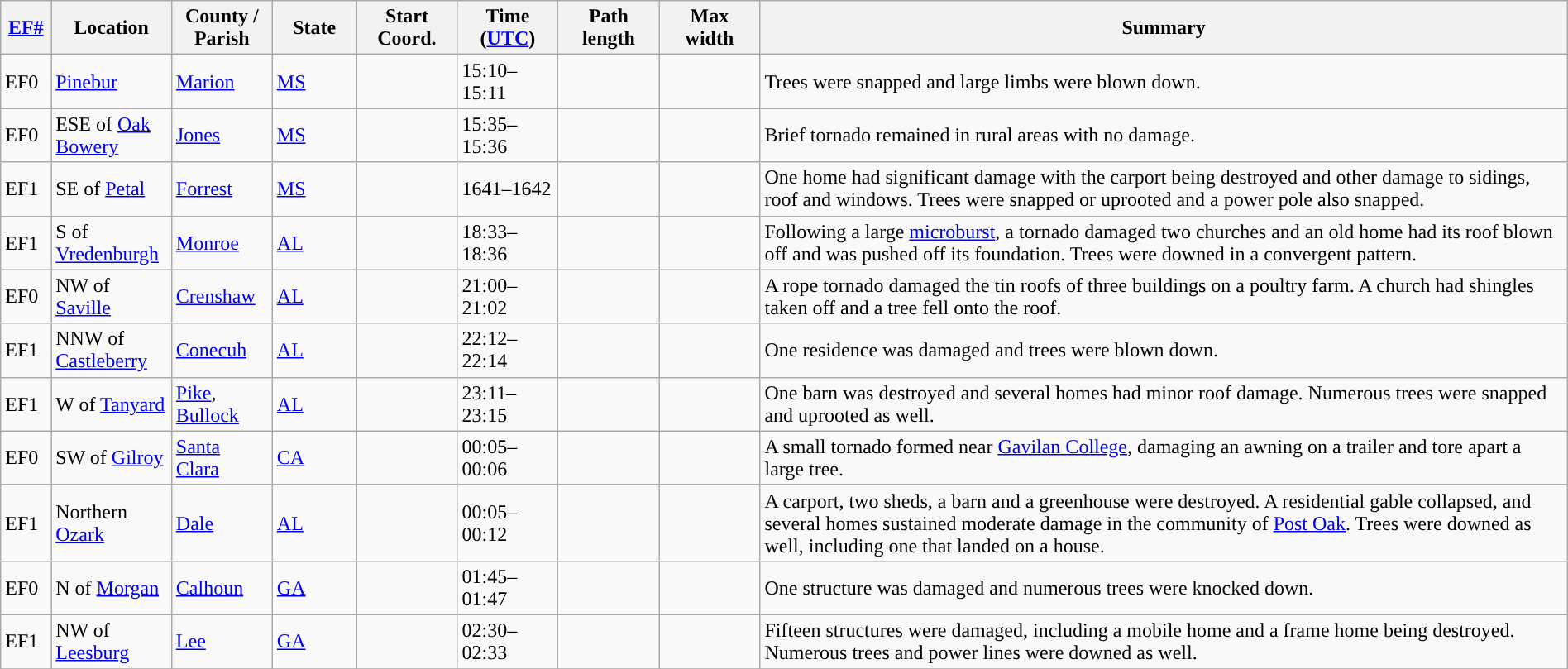<table class="wikitable sortable" style="width:100%;">
<tr>
<th scope="col"  style="width:3%; text-align:center;"><a href='#'>EF#</a></th>
<th scope="col"  style="width:7%; text-align:center;" class="unsortable">Location</th>
<th scope="col"  style="width:6%; text-align:center;" class="unsortable">County / Parish</th>
<th scope="col"  style="width:5%; text-align:center;">State</th>
<th scope="col"  style="width:6%; text-align:center;">Start Coord.</th>
<th scope="col"  style="width:6%; text-align:center;">Time (<a href='#'>UTC</a>)</th>
<th scope="col"  style="width:6%; text-align:center;">Path length</th>
<th scope="col"  style="width:6%; text-align:center;">Max width</th>
<th scope="col" class="unsortable" style="width:48%; text-align:center;">Summary</th>
</tr>
<tr>
<td>EF0</td>
<td><a href='#'>Pinebur</a></td>
<td><a href='#'>Marion</a></td>
<td><a href='#'>MS</a></td>
<td></td>
<td>15:10–15:11</td>
<td></td>
<td></td>
<td>Trees were snapped and large limbs were blown down.</td>
</tr>
<tr>
<td>EF0</td>
<td>ESE of <a href='#'>Oak Bowery</a></td>
<td><a href='#'>Jones</a></td>
<td><a href='#'>MS</a></td>
<td></td>
<td>15:35–15:36</td>
<td></td>
<td></td>
<td>Brief tornado remained in rural areas with no damage.</td>
</tr>
<tr>
<td>EF1</td>
<td>SE of <a href='#'>Petal</a></td>
<td><a href='#'>Forrest</a></td>
<td><a href='#'>MS</a></td>
<td></td>
<td>1641–1642</td>
<td></td>
<td></td>
<td>One home had significant damage with the carport being destroyed and other damage to sidings, roof and windows. Trees were snapped or uprooted and a power pole also snapped.</td>
</tr>
<tr>
<td>EF1</td>
<td>S of <a href='#'>Vredenburgh</a></td>
<td><a href='#'>Monroe</a></td>
<td><a href='#'>AL</a></td>
<td></td>
<td>18:33–18:36</td>
<td></td>
<td></td>
<td>Following a large <a href='#'>microburst</a>, a tornado damaged two churches and an old home had its roof blown off and was pushed off its foundation. Trees were downed in a convergent pattern.</td>
</tr>
<tr>
<td>EF0</td>
<td>NW of <a href='#'>Saville</a></td>
<td><a href='#'>Crenshaw</a></td>
<td><a href='#'>AL</a></td>
<td></td>
<td>21:00–21:02</td>
<td></td>
<td></td>
<td>A rope tornado damaged the tin roofs of three buildings on a poultry farm. A church had shingles taken off and a tree fell onto the roof.</td>
</tr>
<tr>
<td>EF1</td>
<td>NNW of <a href='#'>Castleberry</a></td>
<td><a href='#'>Conecuh</a></td>
<td><a href='#'>AL</a></td>
<td></td>
<td>22:12–22:14</td>
<td></td>
<td></td>
<td>One residence was damaged and trees were blown down.</td>
</tr>
<tr>
<td>EF1</td>
<td>W of <a href='#'>Tanyard</a></td>
<td><a href='#'>Pike</a>, <a href='#'>Bullock</a></td>
<td><a href='#'>AL</a></td>
<td></td>
<td>23:11–23:15</td>
<td></td>
<td></td>
<td>One barn was destroyed and several homes had minor roof damage. Numerous trees were snapped and uprooted as well.</td>
</tr>
<tr>
<td>EF0</td>
<td>SW of <a href='#'>Gilroy</a></td>
<td><a href='#'>Santa Clara</a></td>
<td><a href='#'>CA</a></td>
<td></td>
<td>00:05–00:06</td>
<td></td>
<td></td>
<td>A small tornado formed near <a href='#'>Gavilan College</a>, damaging an awning on a trailer and tore apart a large tree.</td>
</tr>
<tr>
<td>EF1</td>
<td>Northern <a href='#'>Ozark</a></td>
<td><a href='#'>Dale</a></td>
<td><a href='#'>AL</a></td>
<td></td>
<td>00:05–00:12</td>
<td></td>
<td></td>
<td>A carport, two sheds, a barn and a greenhouse were destroyed. A residential gable collapsed, and several homes sustained moderate damage in the community of <a href='#'>Post Oak</a>. Trees were downed as well, including one that landed on a house.</td>
</tr>
<tr>
<td>EF0</td>
<td>N of <a href='#'>Morgan</a></td>
<td><a href='#'>Calhoun</a></td>
<td><a href='#'>GA</a></td>
<td></td>
<td>01:45–01:47</td>
<td></td>
<td></td>
<td>One structure was damaged and numerous trees were knocked down.</td>
</tr>
<tr>
<td>EF1</td>
<td>NW of <a href='#'>Leesburg</a></td>
<td><a href='#'>Lee</a></td>
<td><a href='#'>GA</a></td>
<td></td>
<td>02:30–02:33</td>
<td></td>
<td></td>
<td>Fifteen structures were damaged, including a mobile home and a frame home being destroyed. Numerous trees and power lines were downed as well.</td>
</tr>
<tr>
</tr>
</table>
